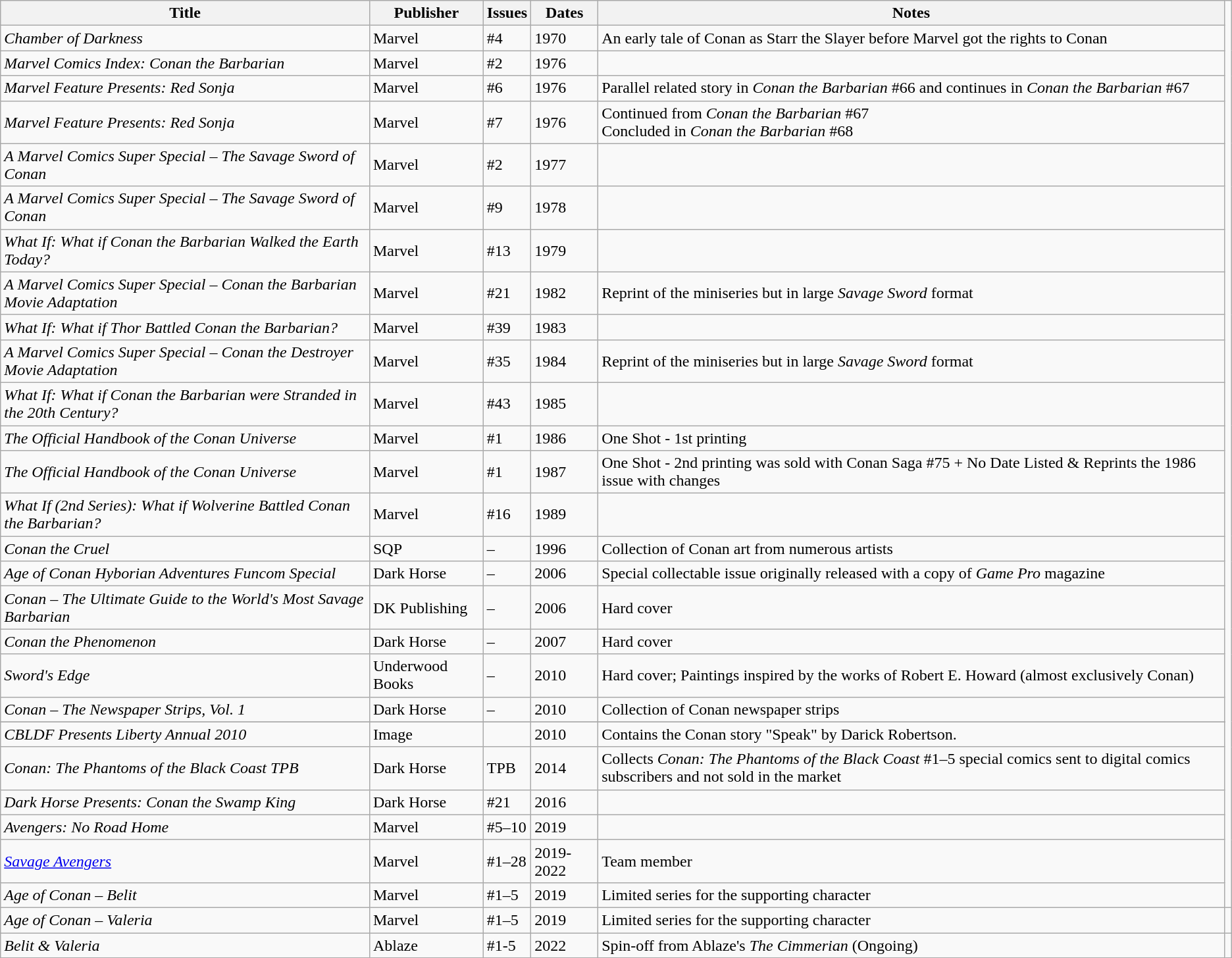<table class="wikitable">
<tr>
<th>Title</th>
<th>Publisher</th>
<th>Issues</th>
<th>Dates</th>
<th>Notes</th>
</tr>
<tr>
<td><em>Chamber of Darkness</em></td>
<td>Marvel</td>
<td>#4</td>
<td>1970</td>
<td>An early tale of Conan as Starr the Slayer before Marvel got the rights to Conan</td>
</tr>
<tr>
<td><em>Marvel Comics Index: Conan the Barbarian</em></td>
<td>Marvel</td>
<td>#2</td>
<td>1976</td>
<td></td>
</tr>
<tr>
<td><em>Marvel Feature Presents: Red Sonja</em></td>
<td>Marvel</td>
<td>#6</td>
<td>1976</td>
<td>Parallel related story in <em>Conan the Barbarian</em> #66 and continues in <em>Conan the Barbarian</em> #67</td>
</tr>
<tr>
<td><em>Marvel Feature Presents: Red Sonja</em></td>
<td>Marvel</td>
<td>#7</td>
<td>1976</td>
<td>Continued from <em>Conan the Barbarian</em> #67<br>Concluded in <em>Conan the Barbarian</em> #68</td>
</tr>
<tr>
<td><em>A Marvel Comics Super Special – The Savage Sword of Conan</em></td>
<td>Marvel</td>
<td>#2</td>
<td>1977</td>
<td></td>
</tr>
<tr>
<td><em>A Marvel Comics Super Special – The Savage Sword of Conan</em></td>
<td>Marvel</td>
<td>#9</td>
<td>1978</td>
<td></td>
</tr>
<tr>
<td><em>What If: What if Conan the Barbarian Walked the Earth Today?</em></td>
<td>Marvel</td>
<td>#13</td>
<td>1979</td>
<td></td>
</tr>
<tr>
<td><em>A Marvel Comics Super Special – Conan the Barbarian Movie Adaptation</em></td>
<td>Marvel</td>
<td>#21</td>
<td>1982</td>
<td>Reprint of the miniseries but in large <em>Savage Sword</em> format</td>
</tr>
<tr>
<td><em>What If: What if Thor Battled Conan the Barbarian?</em></td>
<td>Marvel</td>
<td>#39</td>
<td>1983</td>
<td></td>
</tr>
<tr>
<td><em>A Marvel Comics Super Special – Conan the Destroyer Movie Adaptation</em></td>
<td>Marvel</td>
<td>#35</td>
<td>1984</td>
<td>Reprint of the miniseries but in large <em>Savage Sword</em> format</td>
</tr>
<tr>
<td><em>What If: What if Conan the Barbarian were Stranded in the 20th Century?</em></td>
<td>Marvel</td>
<td>#43</td>
<td>1985</td>
<td></td>
</tr>
<tr>
<td><em>The Official Handbook of the Conan Universe</em></td>
<td>Marvel</td>
<td>#1</td>
<td>1986</td>
<td>One Shot - 1st printing</td>
</tr>
<tr>
<td><em>The Official Handbook of the Conan Universe</em></td>
<td>Marvel</td>
<td>#1</td>
<td>1987</td>
<td>One Shot - 2nd printing was sold with Conan Saga #75 + No Date Listed & Reprints the 1986 issue with changes</td>
</tr>
<tr>
<td><em>What If (2nd Series): What if Wolverine Battled Conan the Barbarian?</em></td>
<td>Marvel</td>
<td>#16</td>
<td>1989</td>
<td></td>
</tr>
<tr>
<td><em>Conan the Cruel</em></td>
<td>SQP</td>
<td>–</td>
<td>1996</td>
<td>Collection of Conan art from numerous artists</td>
</tr>
<tr>
<td><em>Age of Conan Hyborian Adventures Funcom Special</em></td>
<td>Dark Horse</td>
<td>–</td>
<td>2006</td>
<td>Special collectable issue originally released with a copy of <em>Game Pro</em> magazine</td>
</tr>
<tr>
<td><em>Conan – The Ultimate Guide to the World's Most Savage Barbarian</em></td>
<td>DK Publishing</td>
<td>–</td>
<td>2006</td>
<td>Hard cover</td>
</tr>
<tr>
<td><em>Conan the Phenomenon</em></td>
<td>Dark Horse</td>
<td>–</td>
<td>2007</td>
<td>Hard cover</td>
</tr>
<tr>
<td><em>Sword's Edge</em></td>
<td>Underwood Books</td>
<td>–</td>
<td>2010</td>
<td>Hard cover; Paintings inspired by the works of Robert E. Howard (almost exclusively Conan)</td>
</tr>
<tr>
<td><em>Conan – The Newspaper Strips, Vol. 1</em></td>
<td>Dark Horse</td>
<td>–</td>
<td>2010</td>
<td>Collection of Conan newspaper strips</td>
</tr>
<tr>
</tr>
<tr>
<td><em>CBLDF Presents Liberty Annual 2010</em></td>
<td>Image</td>
<td></td>
<td>2010</td>
<td>Contains the Conan story "Speak" by Darick Robertson.</td>
</tr>
<tr>
<td><em>Conan: The Phantoms of the Black Coast TPB</em></td>
<td>Dark Horse</td>
<td>TPB</td>
<td>2014</td>
<td>Collects <em>Conan: The Phantoms of the Black Coast</em> #1–5 special comics sent to digital comics subscribers and not sold in the market</td>
</tr>
<tr>
<td><em>Dark Horse Presents: Conan the Swamp King</em></td>
<td>Dark Horse</td>
<td>#21</td>
<td>2016</td>
<td></td>
</tr>
<tr>
<td><em>Avengers: No Road Home</em></td>
<td>Marvel</td>
<td>#5–10</td>
<td>2019</td>
<td></td>
</tr>
<tr>
<td><em><a href='#'>Savage Avengers</a></em></td>
<td>Marvel</td>
<td>#1–28</td>
<td>2019-2022</td>
<td>Team member</td>
</tr>
<tr>
<td><em>Age of Conan – Belit</em></td>
<td>Marvel</td>
<td>#1–5</td>
<td>2019</td>
<td>Limited series for the supporting character</td>
</tr>
<tr>
<td><em>Age of Conan – Valeria</em></td>
<td>Marvel</td>
<td>#1–5</td>
<td>2019</td>
<td>Limited series for the supporting character</td>
<td></td>
</tr>
<tr>
<td><em>Belit & Valeria</em></td>
<td>Ablaze</td>
<td>#1-5</td>
<td>2022</td>
<td>Spin-off from Ablaze's <em>The Cimmerian</em> (Ongoing)</td>
</tr>
</table>
